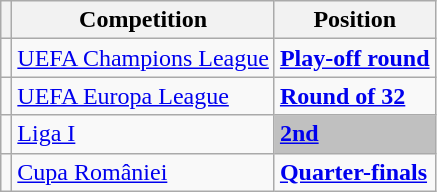<table class="wikitable">
<tr>
<th></th>
<th>Competition</th>
<th>Position</th>
</tr>
<tr>
<td></td>
<td><a href='#'>UEFA Champions League</a></td>
<td><strong><a href='#'>Play-off round</a></strong></td>
</tr>
<tr>
<td></td>
<td><a href='#'>UEFA Europa League</a></td>
<td><strong><a href='#'>Round of 32</a></strong></td>
</tr>
<tr>
<td></td>
<td><a href='#'>Liga I</a></td>
<td style="background:silver;"><strong><a href='#'>2nd</a></strong></td>
</tr>
<tr>
<td></td>
<td><a href='#'>Cupa României</a></td>
<td><strong><a href='#'>Quarter-finals</a></strong></td>
</tr>
</table>
